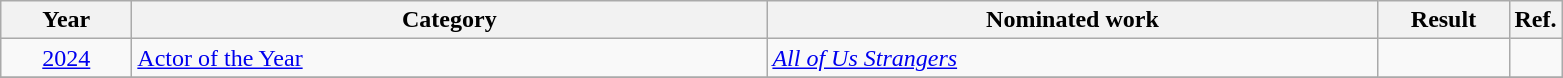<table class=wikitable>
<tr>
<th scope="col" style="width:5em;">Year</th>
<th scope="col" style="width:26em;">Category</th>
<th scope="col" style="width:25em;">Nominated work</th>
<th scope="col" style="width:5em;">Result</th>
<th>Ref.</th>
</tr>
<tr>
<td style="text-align:center;"><a href='#'>2024</a></td>
<td><a href='#'>Actor of the Year</a></td>
<td><em><a href='#'>All of Us Strangers</a></em></td>
<td></td>
<td></td>
</tr>
<tr>
</tr>
</table>
